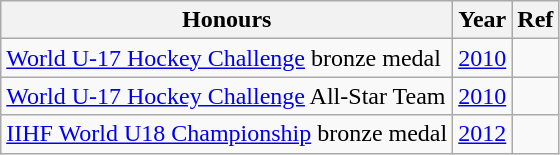<table class="wikitable">
<tr>
<th>Honours</th>
<th>Year</th>
<th>Ref</th>
</tr>
<tr>
<td><a href='#'>World U-17 Hockey Challenge</a> bronze medal</td>
<td><a href='#'>2010</a></td>
<td></td>
</tr>
<tr>
<td><a href='#'>World U-17 Hockey Challenge</a> All-Star Team</td>
<td><a href='#'>2010</a></td>
<td></td>
</tr>
<tr>
<td><a href='#'>IIHF World U18 Championship</a> bronze medal</td>
<td><a href='#'>2012</a></td>
<td></td>
</tr>
</table>
